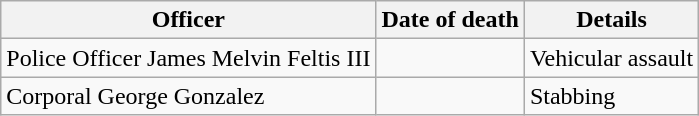<table class="wikitable">
<tr>
<th>Officer</th>
<th>Date of death</th>
<th>Details</th>
</tr>
<tr>
<td>Police Officer James Melvin Feltis III</td>
<td></td>
<td>Vehicular assault</td>
</tr>
<tr>
<td>Corporal George Gonzalez</td>
<td></td>
<td>Stabbing</td>
</tr>
</table>
